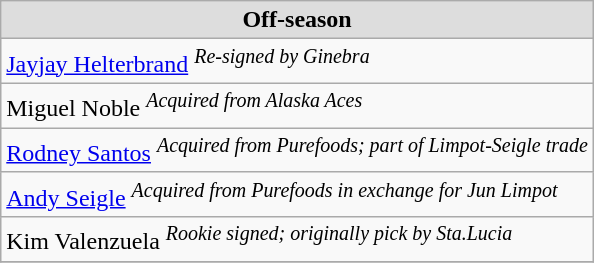<table class="wikitable">
<tr>
<th style="background:#dddddd;">Off-season</th>
</tr>
<tr>
<td><a href='#'>Jayjay Helterbrand</a> <sup><em>Re-signed by Ginebra</em></sup></td>
</tr>
<tr>
<td>Miguel Noble <sup><em>Acquired from Alaska Aces</em></sup></td>
</tr>
<tr>
<td><a href='#'>Rodney Santos</a> <sup><em>Acquired from Purefoods; part of Limpot-Seigle trade</em></sup></td>
</tr>
<tr>
<td><a href='#'>Andy Seigle</a> <sup><em>Acquired from Purefoods in exchange for Jun Limpot</em></sup> </td>
</tr>
<tr>
<td>Kim Valenzuela <sup><em>Rookie signed; originally pick by Sta.Lucia</em></sup></td>
</tr>
<tr>
</tr>
</table>
